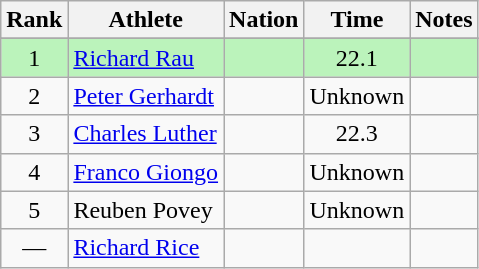<table class="wikitable sortable" style="text-align:center">
<tr>
<th>Rank</th>
<th>Athlete</th>
<th>Nation</th>
<th>Time</th>
<th>Notes</th>
</tr>
<tr>
</tr>
<tr bgcolor=bbf3bb>
<td>1</td>
<td align=left><a href='#'>Richard Rau</a></td>
<td align=left></td>
<td>22.1</td>
<td></td>
</tr>
<tr>
<td>2</td>
<td align=left><a href='#'>Peter Gerhardt</a></td>
<td align=left></td>
<td data-sort-value=30.0>Unknown</td>
<td></td>
</tr>
<tr>
<td>3</td>
<td align=left><a href='#'>Charles Luther</a></td>
<td align=left></td>
<td>22.3</td>
<td></td>
</tr>
<tr>
<td>4</td>
<td align=left><a href='#'>Franco Giongo</a></td>
<td align=left></td>
<td data-sort-value=30.0>Unknown</td>
<td></td>
</tr>
<tr>
<td>5</td>
<td align=left>Reuben Povey</td>
<td align=left></td>
<td data-sort-value=30.0>Unknown</td>
<td></td>
</tr>
<tr>
<td data-sort-value=6>—</td>
<td align=left><a href='#'>Richard Rice</a></td>
<td align=left></td>
<td data-sort-value=99.9></td>
<td></td>
</tr>
</table>
